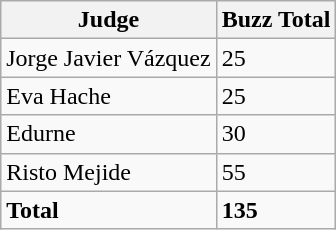<table class="wikitable">
<tr>
<th>Judge</th>
<th>Buzz Total</th>
</tr>
<tr>
<td>Jorge Javier Vázquez</td>
<td>25</td>
</tr>
<tr>
<td>Eva Hache</td>
<td>25</td>
</tr>
<tr>
<td>Edurne</td>
<td>30</td>
</tr>
<tr>
<td>Risto Mejide</td>
<td>55</td>
</tr>
<tr>
<td><strong>Total</strong></td>
<td><strong>135</strong></td>
</tr>
</table>
